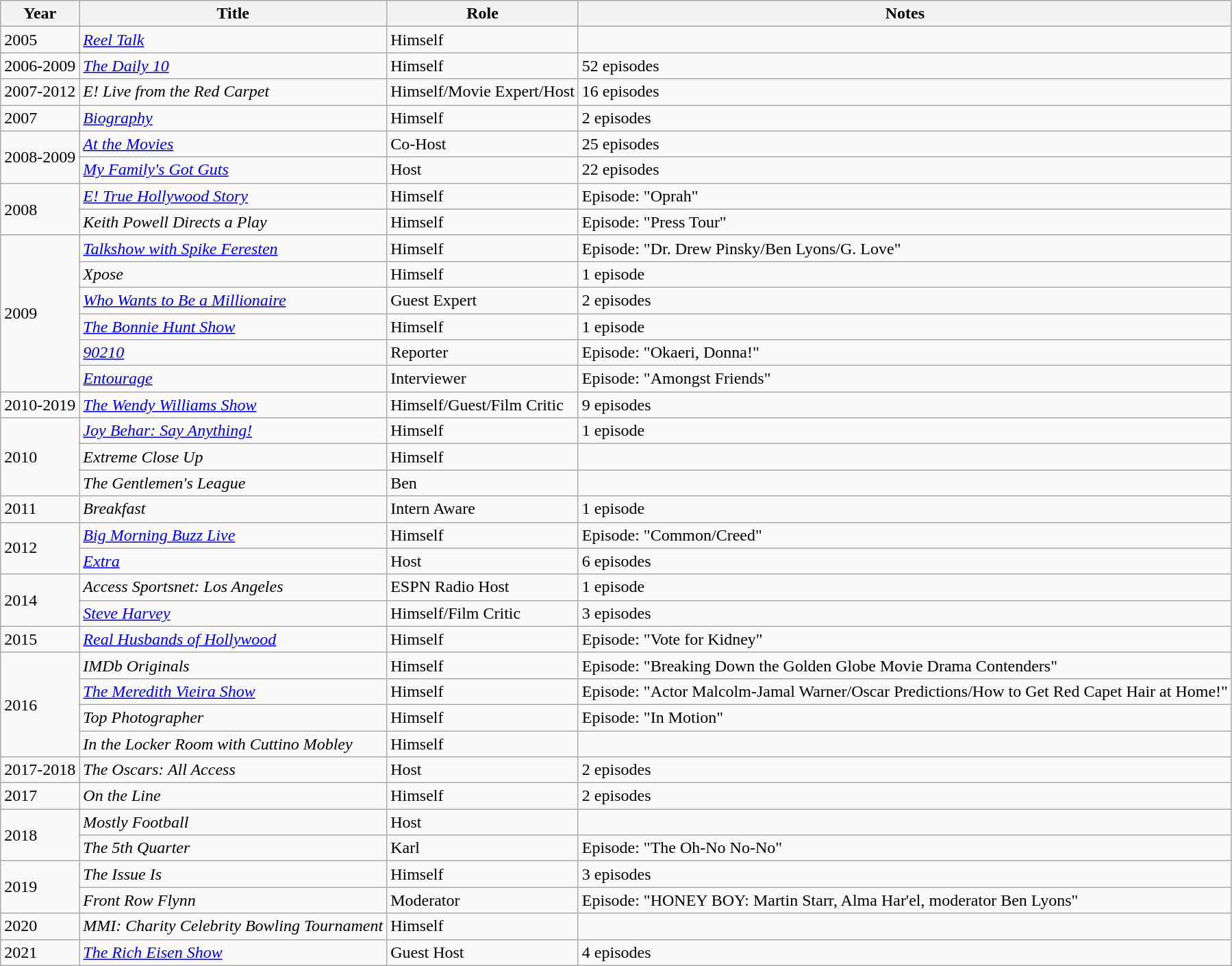<table class="wikitable sortable">
<tr>
<th>Year</th>
<th>Title</th>
<th>Role</th>
<th>Notes</th>
</tr>
<tr>
<td>2005</td>
<td><em><a href='#'>Reel Talk</a></em></td>
<td>Himself</td>
<td></td>
</tr>
<tr>
<td>2006-2009</td>
<td><em><a href='#'>The Daily 10</a></em></td>
<td>Himself</td>
<td>52 episodes</td>
</tr>
<tr>
<td>2007-2012</td>
<td><em>E! Live from the Red Carpet</em></td>
<td>Himself/Movie Expert/Host</td>
<td>16 episodes</td>
</tr>
<tr>
<td>2007</td>
<td><em><a href='#'>Biography</a></em></td>
<td>Himself</td>
<td>2 episodes</td>
</tr>
<tr>
<td rowspan="2">2008-2009</td>
<td><em><a href='#'>At the Movies</a></em></td>
<td>Co-Host</td>
<td>25 episodes</td>
</tr>
<tr>
<td><em><a href='#'>My Family's Got Guts</a></em></td>
<td>Host</td>
<td>22 episodes</td>
</tr>
<tr>
<td rowspan="2">2008</td>
<td><em><a href='#'>E! True Hollywood Story</a></em></td>
<td>Himself</td>
<td>Episode: "Oprah"</td>
</tr>
<tr>
<td><em>Keith Powell Directs a Play</em></td>
<td>Himself</td>
<td>Episode: "Press Tour"</td>
</tr>
<tr>
<td rowspan="6">2009</td>
<td><em><a href='#'>Talkshow with Spike Feresten</a></em></td>
<td>Himself</td>
<td>Episode: "Dr. Drew Pinsky/Ben Lyons/G. Love"</td>
</tr>
<tr>
<td><em>Xpose</em></td>
<td>Himself</td>
<td>1 episode</td>
</tr>
<tr>
<td><em><a href='#'>Who Wants to Be a Millionaire</a></em></td>
<td>Guest Expert</td>
<td>2 episodes</td>
</tr>
<tr>
<td><em><a href='#'>The Bonnie Hunt Show</a></em></td>
<td>Himself</td>
<td>1 episode</td>
</tr>
<tr>
<td><em><a href='#'>90210</a></em></td>
<td>Reporter</td>
<td>Episode: "Okaeri, Donna!"</td>
</tr>
<tr>
<td><em><a href='#'>Entourage</a></em></td>
<td>Interviewer</td>
<td>Episode: "Amongst Friends"</td>
</tr>
<tr>
<td>2010-2019</td>
<td><em><a href='#'>The Wendy Williams Show</a></em></td>
<td>Himself/Guest/Film Critic</td>
<td>9 episodes</td>
</tr>
<tr>
<td rowspan="3">2010</td>
<td><em><a href='#'>Joy Behar: Say Anything!</a></em></td>
<td>Himself</td>
<td>1 episode</td>
</tr>
<tr>
<td><em>Extreme Close Up</em></td>
<td>Himself</td>
<td></td>
</tr>
<tr>
<td><em>The Gentlemen's League</em></td>
<td>Ben</td>
<td></td>
</tr>
<tr>
<td>2011</td>
<td><em>Breakfast</em></td>
<td>Intern Aware</td>
<td>1 episode</td>
</tr>
<tr>
<td rowspan="2">2012</td>
<td><em><a href='#'>Big Morning Buzz Live</a></em></td>
<td>Himself</td>
<td>Episode: "Common/Creed"</td>
</tr>
<tr>
<td><em><a href='#'>Extra</a></em></td>
<td>Host</td>
<td>6 episodes</td>
</tr>
<tr>
<td rowspan="2">2014</td>
<td><em>Access Sportsnet: Los Angeles</em></td>
<td>ESPN Radio Host</td>
<td>1 episode</td>
</tr>
<tr>
<td><em><a href='#'>Steve Harvey</a></em></td>
<td>Himself/Film Critic</td>
<td>3 episodes</td>
</tr>
<tr>
<td>2015</td>
<td><em><a href='#'>Real Husbands of Hollywood</a></em></td>
<td>Himself</td>
<td>Episode: "Vote for Kidney"</td>
</tr>
<tr>
<td rowspan="4">2016</td>
<td><em>IMDb Originals</em></td>
<td>Himself</td>
<td>Episode: "Breaking Down the Golden Globe Movie Drama Contenders"</td>
</tr>
<tr>
<td><em><a href='#'>The Meredith Vieira Show</a></em></td>
<td>Himself</td>
<td>Episode: "Actor Malcolm-Jamal Warner/Oscar Predictions/How to Get Red Capet Hair at Home!"</td>
</tr>
<tr>
<td><em>Top Photographer</em></td>
<td>Himself</td>
<td>Episode: "In Motion"</td>
</tr>
<tr>
<td><em>In the Locker Room with Cuttino Mobley</em></td>
<td>Himself</td>
<td></td>
</tr>
<tr>
<td>2017-2018</td>
<td><em>The Oscars: All Access</em></td>
<td>Host</td>
<td>2 episodes</td>
</tr>
<tr>
<td>2017</td>
<td><em>On the Line</em></td>
<td>Himself</td>
<td>2 episodes</td>
</tr>
<tr>
<td rowspan="2">2018</td>
<td><em>Mostly Football</em></td>
<td>Host</td>
<td></td>
</tr>
<tr>
<td><em>The 5th Quarter</em></td>
<td>Karl</td>
<td>Episode: "The Oh-No No-No"</td>
</tr>
<tr>
<td rowspan="2">2019</td>
<td><em>The Issue Is</em></td>
<td>Himself</td>
<td>3 episodes</td>
</tr>
<tr>
<td><em>Front Row Flynn</em></td>
<td>Moderator</td>
<td>Episode: "HONEY BOY: Martin Starr, Alma Har'el, moderator Ben Lyons"</td>
</tr>
<tr>
<td>2020</td>
<td><em>MMI: Charity Celebrity Bowling Tournament</em></td>
<td>Himself</td>
<td></td>
</tr>
<tr>
<td>2021</td>
<td><em><a href='#'>The Rich Eisen Show</a></em></td>
<td>Guest Host</td>
<td>4 episodes</td>
</tr>
</table>
